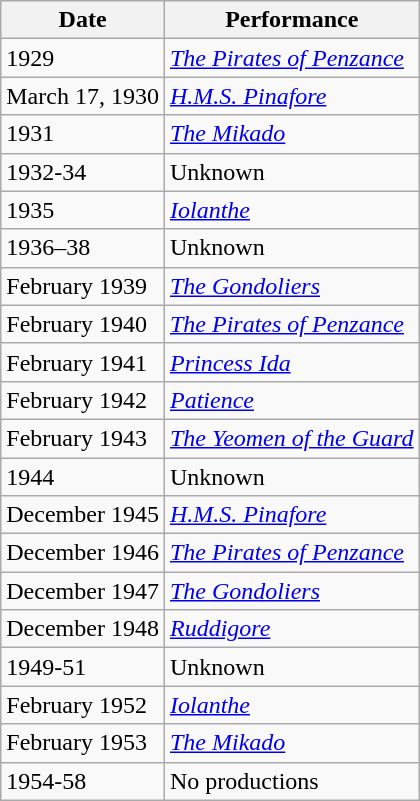<table class="wikitable">
<tr>
<th>Date</th>
<th>Performance</th>
</tr>
<tr>
<td>1929</td>
<td><em><a href='#'>The Pirates of Penzance</a></em></td>
</tr>
<tr>
<td>March 17, 1930</td>
<td><em><a href='#'>H.M.S. Pinafore</a></em></td>
</tr>
<tr>
<td>1931</td>
<td><em><a href='#'>The Mikado</a></em></td>
</tr>
<tr>
<td>1932-34</td>
<td>Unknown</td>
</tr>
<tr>
<td>1935</td>
<td><em><a href='#'>Iolanthe</a></em></td>
</tr>
<tr>
<td>1936–38</td>
<td>Unknown</td>
</tr>
<tr>
<td>February 1939</td>
<td><em><a href='#'>The Gondoliers</a></em></td>
</tr>
<tr>
<td>February 1940</td>
<td><em><a href='#'>The Pirates of Penzance</a></em></td>
</tr>
<tr>
<td>February 1941</td>
<td><em><a href='#'>Princess Ida</a></em></td>
</tr>
<tr>
<td>February 1942</td>
<td><em><a href='#'>Patience</a></em></td>
</tr>
<tr>
<td>February 1943</td>
<td><em><a href='#'>The Yeomen of the Guard</a></em></td>
</tr>
<tr>
<td>1944</td>
<td>Unknown</td>
</tr>
<tr>
<td>December 1945</td>
<td><em><a href='#'>H.M.S. Pinafore</a></em></td>
</tr>
<tr>
<td>December 1946</td>
<td><em><a href='#'>The Pirates of Penzance</a></em></td>
</tr>
<tr>
<td>December 1947</td>
<td><em><a href='#'>The Gondoliers</a></em></td>
</tr>
<tr>
<td>December 1948</td>
<td><em><a href='#'>Ruddigore</a></em></td>
</tr>
<tr>
<td>1949-51</td>
<td>Unknown</td>
</tr>
<tr>
<td>February 1952</td>
<td><em><a href='#'>Iolanthe</a></em></td>
</tr>
<tr>
<td>February 1953</td>
<td><em><a href='#'>The Mikado</a></em></td>
</tr>
<tr>
<td>1954-58</td>
<td>No productions</td>
</tr>
</table>
